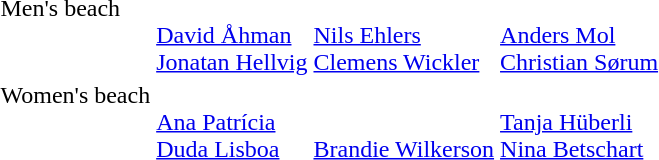<table>
<tr valign="top">
<td>Men's beach<br></td>
<td><br><a href='#'>David Åhman</a><br><a href='#'>Jonatan Hellvig</a></td>
<td><br><a href='#'>Nils Ehlers</a><br><a href='#'>Clemens Wickler</a></td>
<td><br><a href='#'>Anders Mol</a><br><a href='#'>Christian Sørum</a></td>
</tr>
<tr valign="top">
<td>Women's beach<br></td>
<td><br><a href='#'>Ana Patrícia</a><br><a href='#'>Duda Lisboa</a></td>
<td><br><br><a href='#'>Brandie Wilkerson</a></td>
<td><br><a href='#'>Tanja Hüberli</a><br><a href='#'>Nina Betschart</a></td>
</tr>
</table>
